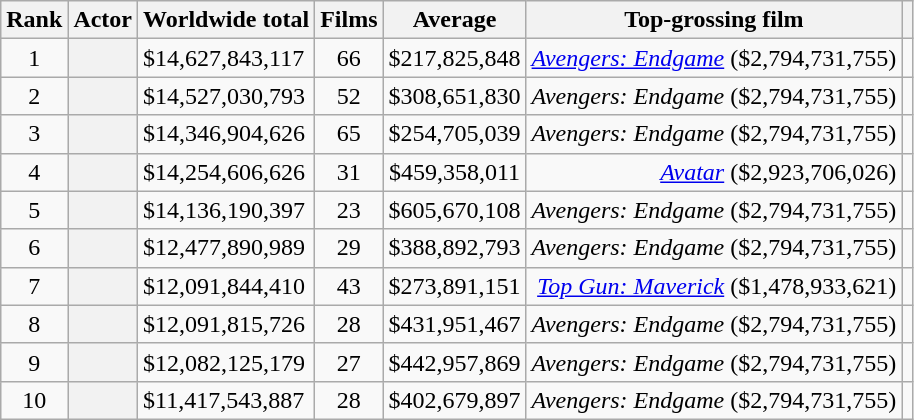<table class="wikitable plainrowheaders sortable" style="text-align:center">
<tr>
<th scope="col">Rank</th>
<th scope="col">Actor</th>
<th scope="col">Worldwide total</th>
<th scope="col">Films</th>
<th scope="col">Average</th>
<th scope="col">Top-grossing film</th>
<th></th>
</tr>
<tr>
<td>1</td>
<th scope="row"></th>
<td style="text-align:left">$14,627,843,117</td>
<td>66</td>
<td>$217,825,848</td>
<td style="text-align:right"><em><a href='#'>Avengers: Endgame</a></em> ($2,794,731,755)</td>
<td></td>
</tr>
<tr>
<td>2</td>
<th scope="row"></th>
<td style="text-align:left">$14,527,030,793</td>
<td>52</td>
<td>$308,651,830</td>
<td style="text-align:right"><em>Avengers: Endgame</em> ($2,794,731,755)</td>
<td></td>
</tr>
<tr>
<td>3</td>
<th scope="row"></th>
<td style="text-align:left">$14,346,904,626</td>
<td>65</td>
<td>$254,705,039</td>
<td style="text-align:right"><em>Avengers: Endgame</em> ($2,794,731,755)</td>
<td></td>
</tr>
<tr>
<td>4</td>
<th scope="row"></th>
<td style="text-align:left">$14,254,606,626</td>
<td>31</td>
<td>$459,358,011</td>
<td style="text-align:right"><em><a href='#'>Avatar</a></em> ($2,923,706,026)</td>
<td></td>
</tr>
<tr>
<td>5</td>
<th scope="row"></th>
<td style="text-align:left">$14,136,190,397</td>
<td>23</td>
<td>$605,670,108</td>
<td style="text-align:right"><em>Avengers: Endgame</em> ($2,794,731,755)</td>
<td></td>
</tr>
<tr>
<td>6</td>
<th scope="row"></th>
<td style="text-align:left">$12,477,890,989</td>
<td>29</td>
<td>$388,892,793</td>
<td style="text-align:right"><em>Avengers: Endgame</em> ($2,794,731,755)</td>
<td></td>
</tr>
<tr>
<td>7</td>
<th scope="row"></th>
<td style="text-align:left">$12,091,844,410</td>
<td>43</td>
<td>$273,891,151</td>
<td style="text-align:right"><em><a href='#'>Top Gun: Maverick</a></em> ($1,478,933,621)</td>
<td></td>
</tr>
<tr>
<td>8</td>
<th scope="row"></th>
<td style="text-align:left">$12,091,815,726</td>
<td>28</td>
<td>$431,951,467</td>
<td style="text-align:right"><em>Avengers: Endgame</em> ($2,794,731,755)</td>
<td></td>
</tr>
<tr>
<td>9</td>
<th scope="row"></th>
<td style="text-align:left">$12,082,125,179</td>
<td>27</td>
<td>$442,957,869</td>
<td style="text-align:right"><em>Avengers: Endgame</em> ($2,794,731,755)</td>
<td></td>
</tr>
<tr>
<td>10</td>
<th scope="row"></th>
<td style="text-align:left">$11,417,543,887</td>
<td>28</td>
<td>$402,679,897</td>
<td style="text-align:right"><em>Avengers: Endgame</em> ($2,794,731,755)</td>
<td></td>
</tr>
</table>
